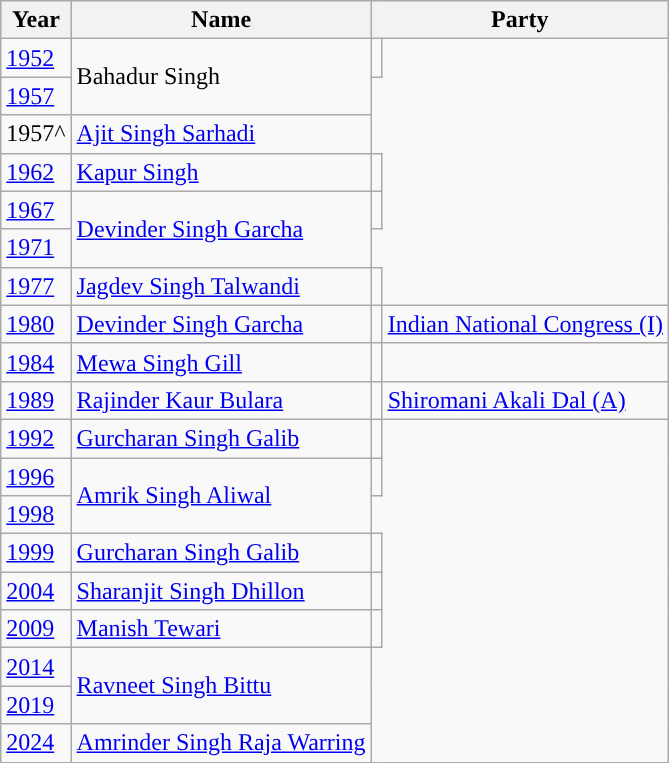<table class="wikitable">
<tr>
<th>Year</th>
<th>Name</th>
<th colspan="2">Party</th>
</tr>
<tr>
<td><a href='#'>1952</a></td>
<td rowspan="2">Bahadur Singh</td>
<td></td>
</tr>
<tr>
<td><a href='#'>1957</a></td>
</tr>
<tr>
<td>1957^</td>
<td><a href='#'>Ajit Singh Sarhadi</a></td>
</tr>
<tr>
<td><a href='#'>1962</a></td>
<td><a href='#'>Kapur Singh</a></td>
<td></td>
</tr>
<tr>
<td><a href='#'>1967</a></td>
<td rowspan="2"><a href='#'>Devinder Singh Garcha</a></td>
<td></td>
</tr>
<tr>
<td><a href='#'>1971</a></td>
</tr>
<tr>
<td><a href='#'>1977</a></td>
<td><a href='#'>Jagdev Singh Talwandi</a></td>
<td></td>
</tr>
<tr>
<td><a href='#'>1980</a></td>
<td><a href='#'>Devinder Singh Garcha</a></td>
<td style="background-color: "></td>
<td><a href='#'>Indian National Congress (I)</a></td>
</tr>
<tr>
<td><a href='#'>1984</a></td>
<td><a href='#'>Mewa Singh Gill</a></td>
<td></td>
</tr>
<tr>
<td><a href='#'>1989</a></td>
<td><a href='#'>Rajinder Kaur Bulara</a></td>
<td style="background-color: "></td>
<td><a href='#'>Shiromani Akali Dal (A)</a></td>
</tr>
<tr>
<td><a href='#'>1992</a></td>
<td><a href='#'>Gurcharan Singh Galib</a></td>
<td></td>
</tr>
<tr>
<td><a href='#'>1996</a></td>
<td rowspan="2"><a href='#'>Amrik Singh Aliwal</a></td>
<td></td>
</tr>
<tr>
<td><a href='#'>1998</a></td>
</tr>
<tr>
<td><a href='#'>1999</a></td>
<td><a href='#'>Gurcharan Singh Galib</a></td>
<td></td>
</tr>
<tr>
<td><a href='#'>2004</a></td>
<td><a href='#'>Sharanjit Singh Dhillon</a></td>
<td></td>
</tr>
<tr>
<td><a href='#'>2009</a></td>
<td><a href='#'>Manish Tewari</a></td>
<td></td>
</tr>
<tr>
<td><a href='#'>2014</a></td>
<td rowspan="2"><a href='#'>Ravneet Singh Bittu</a></td>
</tr>
<tr>
<td><a href='#'>2019</a></td>
</tr>
<tr>
<td><a href='#'>2024</a></td>
<td><a href='#'>Amrinder Singh Raja Warring</a></td>
</tr>
</table>
